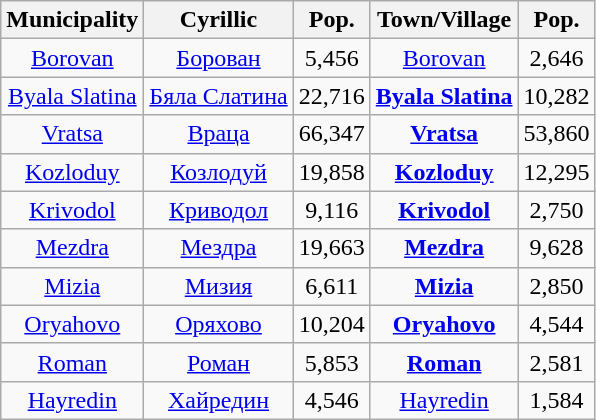<table class="wikitable sortable">
<tr>
<th>Municipality</th>
<th>Cyrillic</th>
<th>Pop.</th>
<th>Town/Village</th>
<th>Pop.</th>
</tr>
<tr>
<td align="center"><a href='#'>Borovan</a></td>
<td align="center"><a href='#'>Борован</a></td>
<td align="center">5,456</td>
<td align="center"><a href='#'>Borovan</a></td>
<td align="center">2,646</td>
</tr>
<tr>
<td align="center"><a href='#'>Byala Slatina</a></td>
<td align="center"><a href='#'>Бяла Слатина</a></td>
<td align="center">22,716</td>
<td align="center"><strong><a href='#'>Byala Slatina</a></strong></td>
<td align="center">10,282</td>
</tr>
<tr>
<td align="center"><a href='#'>Vratsa</a></td>
<td align="center"><a href='#'>Враца</a></td>
<td align="center">66,347</td>
<td align="center"><strong><a href='#'>Vratsa</a></strong></td>
<td align="center">53,860</td>
</tr>
<tr>
<td align="center"><a href='#'>Kozloduy</a></td>
<td align="center"><a href='#'>Козлодуй</a></td>
<td align="center">19,858</td>
<td align="center"><strong><a href='#'>Kozloduy</a></strong></td>
<td align="center">12,295</td>
</tr>
<tr>
<td align="center"><a href='#'>Krivodol</a></td>
<td align="center"><a href='#'>Криводол</a></td>
<td align="center">9,116</td>
<td align="center"><strong><a href='#'>Krivodol</a></strong></td>
<td align="center">2,750</td>
</tr>
<tr>
<td align="center"><a href='#'>Mezdra</a></td>
<td align="center"><a href='#'>Мездра</a></td>
<td align="center">19,663</td>
<td align="center"><strong><a href='#'>Mezdra</a></strong></td>
<td align="center">9,628</td>
</tr>
<tr>
<td align="center"><a href='#'>Mizia</a></td>
<td align="center"><a href='#'>Мизия</a></td>
<td align="center">6,611</td>
<td align="center"><strong><a href='#'>Mizia</a></strong></td>
<td align="center">2,850</td>
</tr>
<tr>
<td align="center"><a href='#'>Oryahovo</a></td>
<td align="center"><a href='#'>Оряхово</a></td>
<td align="center">10,204</td>
<td align="center"><strong><a href='#'>Oryahovo</a></strong></td>
<td align="center">4,544</td>
</tr>
<tr>
<td align="center"><a href='#'>Roman</a></td>
<td align="center"><a href='#'>Роман</a></td>
<td align="center">5,853</td>
<td align="center"><strong><a href='#'>Roman</a></strong></td>
<td align="center">2,581</td>
</tr>
<tr>
<td align="center"><a href='#'>Hayredin</a></td>
<td align="center"><a href='#'>Хайредин</a></td>
<td align="center">4,546</td>
<td align="center"><a href='#'>Hayredin</a></td>
<td align="center">1,584</td>
</tr>
</table>
